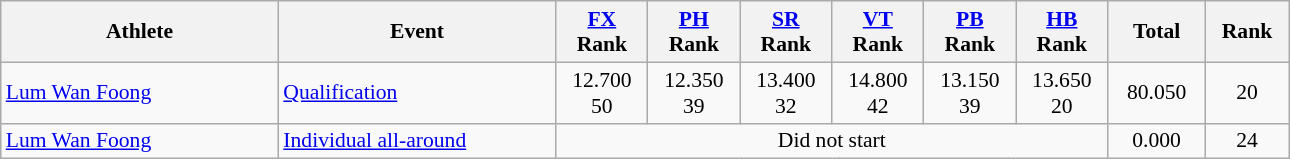<table class="wikitable" width="68%" style="text-align:center; font-size:90%">
<tr>
<th width="15%">Athlete</th>
<th width="15%">Event</th>
<th width="4%"><a href='#'>FX</a><br>Rank</th>
<th width="4%"><a href='#'>PH</a><br>Rank</th>
<th width="4%"><a href='#'>SR</a><br>Rank</th>
<th width="4%"><a href='#'>VT</a><br>Rank</th>
<th width="4%"><a href='#'>PB</a><br>Rank</th>
<th width="4%"><a href='#'>HB</a><br>Rank</th>
<th width="5%">Total</th>
<th width="4%">Rank</th>
</tr>
<tr>
<td align="left"><a href='#'>Lum Wan Foong</a></td>
<td align="left"><a href='#'>Qualification</a></td>
<td>12.700<br>50</td>
<td>12.350<br>39</td>
<td>13.400<br>32</td>
<td>14.800<br>42</td>
<td>13.150<br>39</td>
<td>13.650<br>20</td>
<td>80.050</td>
<td>20 <strong></strong></td>
</tr>
<tr>
<td align="left"><a href='#'>Lum Wan Foong</a></td>
<td align="left"><a href='#'>Individual all-around</a></td>
<td colspan=6>Did not start</td>
<td>0.000</td>
<td>24</td>
</tr>
</table>
